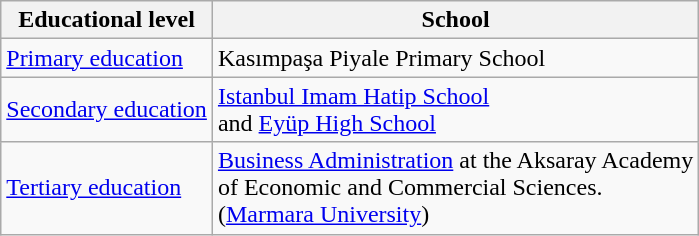<table class="wikitable">
<tr>
<th>Educational level</th>
<th>School</th>
</tr>
<tr>
<td><a href='#'>Primary education</a></td>
<td>Kasımpaşa Piyale Primary School</td>
</tr>
<tr>
<td><a href='#'>Secondary education</a></td>
<td><a href='#'>Istanbul Imam Hatip School</a><br>and <a href='#'>Eyüp High School</a></td>
</tr>
<tr>
<td><a href='#'>Tertiary education</a></td>
<td><a href='#'>Business Administration</a> at the Aksaray Academy <br>of Economic and Commercial Sciences.<br>(<a href='#'>Marmara University</a>)</td>
</tr>
</table>
